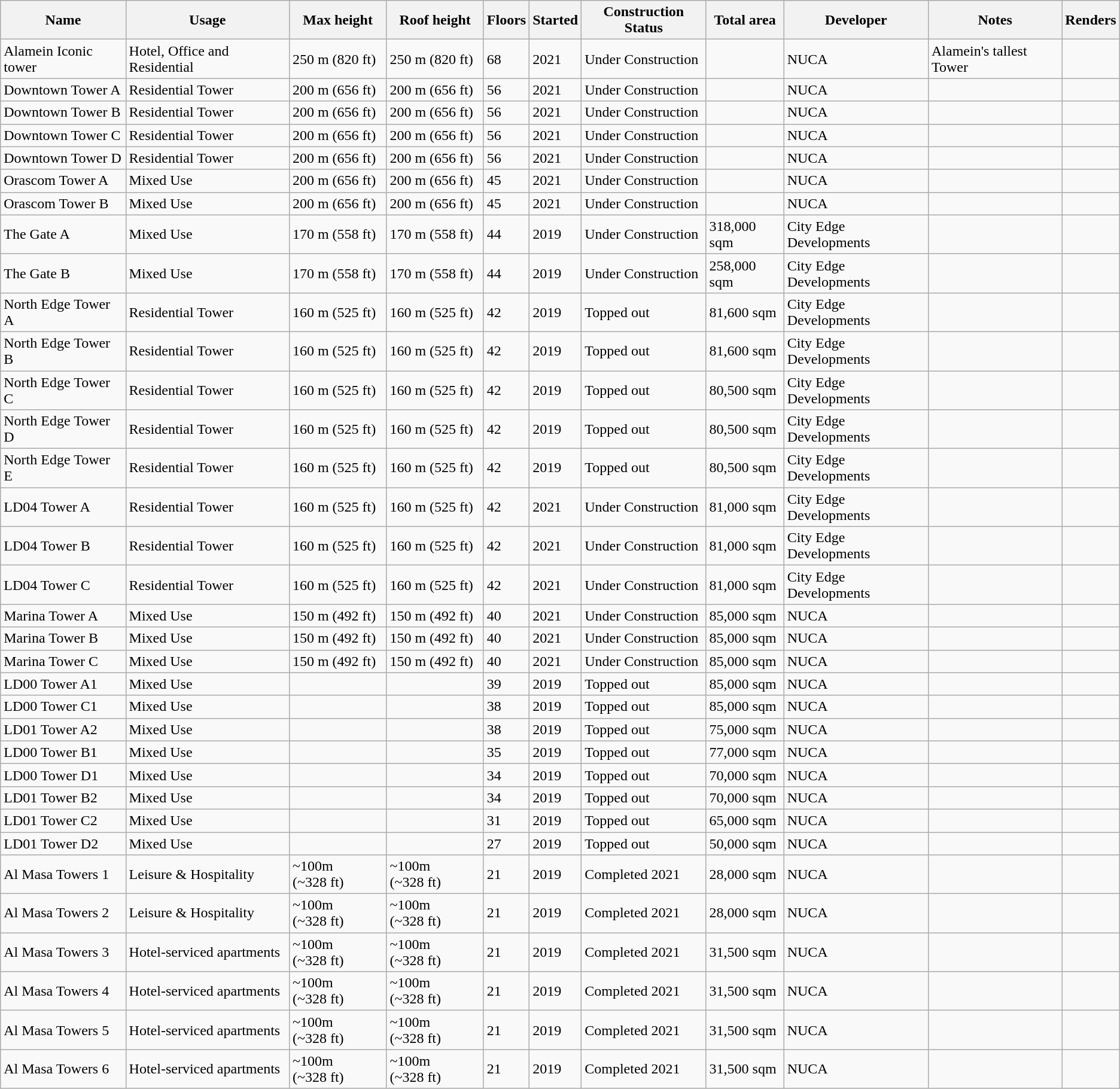<table class="wikitable sortable">
<tr>
<th>Name</th>
<th>Usage</th>
<th>Max height</th>
<th>Roof height</th>
<th>Floors</th>
<th>Started</th>
<th>Construction Status</th>
<th>Total area</th>
<th>Developer</th>
<th>Notes</th>
<th>Renders</th>
</tr>
<tr>
<td>Alamein Iconic tower</td>
<td>Hotel, Office and Residential</td>
<td>250 m (820 ft)</td>
<td>250 m (820 ft)</td>
<td>68</td>
<td>2021</td>
<td>Under Construction</td>
<td></td>
<td>NUCA</td>
<td>Alamein's tallest Tower</td>
<td></td>
</tr>
<tr>
<td>Downtown Tower A</td>
<td>Residential Tower</td>
<td>200 m (656 ft)</td>
<td>200 m (656 ft)</td>
<td>56</td>
<td>2021</td>
<td>Under Construction</td>
<td></td>
<td>NUCA</td>
<td></td>
<td></td>
</tr>
<tr>
<td>Downtown Tower B</td>
<td>Residential Tower</td>
<td>200 m (656 ft)</td>
<td>200 m (656 ft)</td>
<td>56</td>
<td>2021</td>
<td>Under Construction</td>
<td></td>
<td>NUCA</td>
<td></td>
</tr>
<tr>
<td>Downtown Tower C</td>
<td>Residential Tower</td>
<td>200 m (656 ft)</td>
<td>200 m (656 ft)</td>
<td>56</td>
<td>2021</td>
<td>Under Construction</td>
<td></td>
<td>NUCA</td>
<td></td>
<td></td>
</tr>
<tr>
<td>Downtown Tower D</td>
<td>Residential Tower</td>
<td>200 m (656 ft)</td>
<td>200 m (656 ft)</td>
<td>56</td>
<td>2021</td>
<td>Under Construction</td>
<td></td>
<td>NUCA</td>
<td></td>
<td></td>
</tr>
<tr>
<td>Orascom Tower A</td>
<td>Mixed Use</td>
<td>200 m (656 ft)</td>
<td>200 m (656 ft)</td>
<td>45</td>
<td>2021</td>
<td>Under Construction</td>
<td></td>
<td>NUCA</td>
<td></td>
<td></td>
</tr>
<tr>
<td>Orascom Tower B</td>
<td>Mixed Use</td>
<td>200 m (656 ft)</td>
<td>200 m (656 ft)</td>
<td>45</td>
<td>2021</td>
<td>Under Construction</td>
<td></td>
<td>NUCA</td>
<td></td>
<td></td>
</tr>
<tr>
<td>The Gate A</td>
<td>Mixed Use</td>
<td>170 m (558 ft)</td>
<td>170 m (558 ft)</td>
<td>44</td>
<td>2019</td>
<td>Under Construction</td>
<td>318,000 sqm</td>
<td>City Edge Developments</td>
<td></td>
<td></td>
</tr>
<tr>
<td>The Gate B</td>
<td>Mixed Use</td>
<td>170 m (558 ft)</td>
<td>170 m (558 ft)</td>
<td>44</td>
<td>2019</td>
<td>Under Construction</td>
<td>258,000 sqm</td>
<td>City Edge Developments</td>
<td></td>
<td></td>
</tr>
<tr>
<td>North Edge Tower A</td>
<td>Residential Tower</td>
<td>160 m (525 ft)</td>
<td>160 m (525 ft)</td>
<td>42</td>
<td>2019</td>
<td>Topped out</td>
<td>81,600 sqm</td>
<td>City Edge Developments</td>
<td></td>
<td></td>
</tr>
<tr>
<td>North Edge Tower B</td>
<td>Residential Tower</td>
<td>160 m (525 ft)</td>
<td>160 m (525 ft)</td>
<td>42</td>
<td>2019</td>
<td>Topped out</td>
<td>81,600 sqm</td>
<td>City Edge Developments</td>
<td></td>
<td></td>
</tr>
<tr>
<td>North Edge Tower C</td>
<td>Residential Tower</td>
<td>160 m (525 ft)</td>
<td>160 m (525 ft)</td>
<td>42</td>
<td>2019</td>
<td>Topped out</td>
<td>80,500 sqm</td>
<td>City Edge Developments</td>
<td></td>
<td></td>
</tr>
<tr>
<td>North Edge Tower D</td>
<td>Residential Tower</td>
<td>160 m (525 ft)</td>
<td>160 m (525 ft)</td>
<td>42</td>
<td>2019</td>
<td>Topped out</td>
<td>80,500 sqm</td>
<td>City Edge Developments</td>
<td></td>
<td></td>
</tr>
<tr>
<td>North Edge Tower E</td>
<td>Residential Tower</td>
<td>160 m (525 ft)</td>
<td>160 m (525 ft)</td>
<td>42</td>
<td>2019</td>
<td>Topped out</td>
<td>80,500 sqm</td>
<td>City Edge Developments</td>
<td></td>
<td></td>
</tr>
<tr>
<td>LD04 Tower A</td>
<td>Residential Tower</td>
<td>160 m (525 ft)</td>
<td>160 m (525 ft)</td>
<td>42</td>
<td>2021</td>
<td>Under Construction</td>
<td>81,000 sqm</td>
<td>City Edge Developments</td>
<td></td>
<td></td>
</tr>
<tr>
<td>LD04 Tower B</td>
<td>Residential Tower</td>
<td>160 m (525 ft)</td>
<td>160 m (525 ft)</td>
<td>42</td>
<td>2021</td>
<td>Under Construction</td>
<td>81,000 sqm</td>
<td>City Edge Developments</td>
<td></td>
<td></td>
</tr>
<tr>
<td>LD04 Tower C</td>
<td>Residential Tower</td>
<td>160 m (525 ft)</td>
<td>160 m (525 ft)</td>
<td>42</td>
<td>2021</td>
<td>Under Construction</td>
<td>81,000 sqm</td>
<td>City Edge Developments</td>
<td></td>
<td></td>
</tr>
<tr>
<td>Marina Tower A</td>
<td>Mixed Use</td>
<td>150 m (492 ft)</td>
<td>150 m (492 ft)</td>
<td>40</td>
<td>2021</td>
<td>Under Construction</td>
<td>85,000 sqm</td>
<td>NUCA</td>
<td></td>
<td></td>
</tr>
<tr>
<td>Marina Tower B</td>
<td>Mixed Use</td>
<td>150 m (492 ft)</td>
<td>150 m (492 ft)</td>
<td>40</td>
<td>2021</td>
<td>Under Construction</td>
<td>85,000 sqm</td>
<td>NUCA</td>
<td></td>
<td></td>
</tr>
<tr>
<td>Marina Tower C</td>
<td>Mixed Use</td>
<td>150 m (492 ft)</td>
<td>150 m (492 ft)</td>
<td>40</td>
<td>2021</td>
<td>Under Construction</td>
<td>85,000 sqm</td>
<td>NUCA</td>
<td></td>
<td></td>
</tr>
<tr>
<td>LD00 Tower A1 </td>
<td>Mixed Use</td>
<td></td>
<td></td>
<td>39</td>
<td>2019</td>
<td>Topped out</td>
<td>85,000 sqm</td>
<td>NUCA</td>
<td></td>
<td></td>
</tr>
<tr>
<td>LD00 Tower C1 </td>
<td>Mixed Use</td>
<td></td>
<td></td>
<td>38</td>
<td>2019</td>
<td>Topped out</td>
<td>85,000 sqm</td>
<td>NUCA</td>
<td></td>
<td></td>
</tr>
<tr>
<td>LD01 Tower A2 </td>
<td>Mixed Use</td>
<td></td>
<td></td>
<td>38</td>
<td>2019</td>
<td>Topped out</td>
<td>75,000 sqm</td>
<td>NUCA</td>
<td></td>
<td></td>
</tr>
<tr>
<td>LD00 Tower B1 </td>
<td>Mixed Use</td>
<td></td>
<td></td>
<td>35</td>
<td>2019</td>
<td>Topped out</td>
<td>77,000 sqm</td>
<td>NUCA</td>
<td></td>
<td></td>
</tr>
<tr>
<td>LD00 Tower D1 </td>
<td>Mixed Use</td>
<td></td>
<td></td>
<td>34</td>
<td>2019</td>
<td>Topped out</td>
<td>70,000 sqm</td>
<td>NUCA</td>
<td></td>
<td></td>
</tr>
<tr>
<td>LD01 Tower B2 </td>
<td>Mixed Use</td>
<td></td>
<td></td>
<td>34</td>
<td>2019</td>
<td>Topped out</td>
<td>70,000 sqm</td>
<td>NUCA</td>
<td></td>
<td></td>
</tr>
<tr>
<td>LD01 Tower C2 </td>
<td>Mixed Use</td>
<td></td>
<td></td>
<td>31</td>
<td>2019</td>
<td>Topped out</td>
<td>65,000 sqm</td>
<td>NUCA</td>
<td></td>
<td></td>
</tr>
<tr>
<td>LD01 Tower D2 </td>
<td>Mixed Use</td>
<td></td>
<td></td>
<td>27</td>
<td>2019</td>
<td>Topped out</td>
<td>50,000 sqm</td>
<td>NUCA</td>
<td></td>
<td></td>
</tr>
<tr>
<td>Al Masa Towers 1 </td>
<td>Leisure & Hospitality</td>
<td>~100m (~328 ft)</td>
<td>~100m (~328 ft)</td>
<td>21</td>
<td>2019</td>
<td>Completed 2021</td>
<td>28,000 sqm</td>
<td>NUCA</td>
<td></td>
<td></td>
</tr>
<tr>
<td>Al Masa Towers 2 </td>
<td>Leisure & Hospitality</td>
<td>~100m (~328 ft)</td>
<td>~100m (~328 ft)</td>
<td>21</td>
<td>2019</td>
<td>Completed 2021</td>
<td>28,000 sqm</td>
<td>NUCA</td>
<td></td>
<td></td>
</tr>
<tr>
<td>Al Masa Towers 3</td>
<td>Hotel-serviced apartments</td>
<td>~100m (~328 ft)</td>
<td>~100m (~328 ft)</td>
<td>21</td>
<td>2019</td>
<td>Completed 2021</td>
<td>31,500 sqm</td>
<td>NUCA</td>
<td></td>
<td></td>
</tr>
<tr>
<td>Al Masa Towers 4 </td>
<td>Hotel-serviced apartments</td>
<td>~100m (~328 ft)</td>
<td>~100m (~328 ft)</td>
<td>21</td>
<td>2019</td>
<td>Completed 2021</td>
<td>31,500 sqm</td>
<td>NUCA</td>
<td></td>
<td></td>
</tr>
<tr>
<td>Al Masa Towers 5 </td>
<td>Hotel-serviced apartments</td>
<td>~100m (~328 ft)</td>
<td>~100m (~328 ft)</td>
<td>21</td>
<td>2019</td>
<td>Completed 2021</td>
<td>31,500 sqm</td>
<td>NUCA</td>
<td></td>
<td></td>
</tr>
<tr>
<td>Al Masa Towers 6 </td>
<td>Hotel-serviced apartments</td>
<td>~100m (~328 ft)</td>
<td>~100m (~328 ft)</td>
<td>21</td>
<td>2019</td>
<td>Completed 2021</td>
<td>31,500 sqm</td>
<td>NUCA</td>
<td></td>
<td></td>
</tr>
</table>
